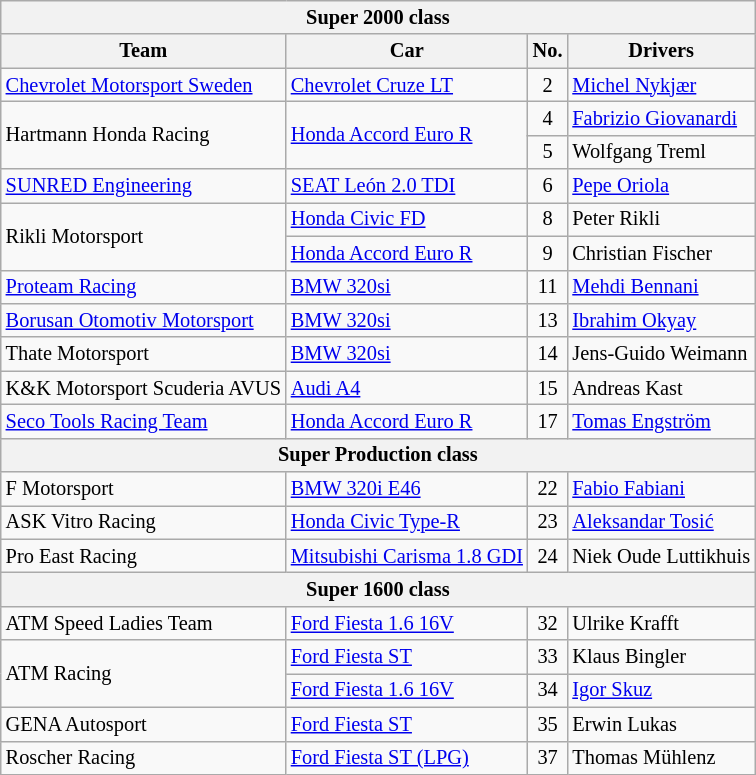<table class="wikitable" style="font-size: 85%">
<tr>
<th colspan=5>Super 2000 class</th>
</tr>
<tr>
<th>Team</th>
<th>Car</th>
<th>No.</th>
<th>Drivers</th>
</tr>
<tr>
<td> <a href='#'>Chevrolet Motorsport Sweden</a></td>
<td><a href='#'>Chevrolet Cruze LT</a></td>
<td align=center>2</td>
<td> <a href='#'>Michel Nykjær</a></td>
</tr>
<tr>
<td rowspan=2> Hartmann Honda Racing</td>
<td rowspan=2><a href='#'>Honda Accord Euro R</a></td>
<td align=center>4</td>
<td> <a href='#'>Fabrizio Giovanardi</a></td>
</tr>
<tr>
<td align=center>5</td>
<td> Wolfgang Treml</td>
</tr>
<tr>
<td> <a href='#'>SUNRED Engineering</a></td>
<td><a href='#'>SEAT León 2.0 TDI</a></td>
<td align=center>6</td>
<td> <a href='#'>Pepe Oriola</a></td>
</tr>
<tr>
<td rowspan="2"> Rikli Motorsport</td>
<td><a href='#'>Honda Civic FD</a></td>
<td align="center">8</td>
<td> Peter Rikli</td>
</tr>
<tr>
<td><a href='#'>Honda Accord Euro R</a></td>
<td align="center">9</td>
<td> Christian Fischer</td>
</tr>
<tr>
<td> <a href='#'>Proteam Racing</a></td>
<td><a href='#'>BMW 320si</a></td>
<td align="center">11</td>
<td> <a href='#'>Mehdi Bennani</a></td>
</tr>
<tr>
<td> <a href='#'>Borusan Otomotiv Motorsport</a></td>
<td><a href='#'>BMW 320si</a></td>
<td align=center>13</td>
<td> <a href='#'>Ibrahim Okyay</a></td>
</tr>
<tr>
<td> Thate Motorsport</td>
<td><a href='#'>BMW 320si</a></td>
<td align="center">14</td>
<td> Jens-Guido Weimann</td>
</tr>
<tr>
<td> K&K Motorsport Scuderia AVUS</td>
<td><a href='#'>Audi A4</a></td>
<td align="center">15</td>
<td> Andreas Kast</td>
</tr>
<tr>
<td> <a href='#'>Seco Tools Racing Team</a></td>
<td><a href='#'>Honda Accord Euro R</a></td>
<td align=center>17</td>
<td> <a href='#'>Tomas Engström</a></td>
</tr>
<tr>
<th colspan=6>Super Production class</th>
</tr>
<tr>
<td> F Motorsport</td>
<td><a href='#'>BMW 320i E46</a></td>
<td align="center">22</td>
<td> <a href='#'>Fabio Fabiani</a></td>
</tr>
<tr>
<td> ASK Vitro Racing</td>
<td><a href='#'>Honda Civic Type-R</a></td>
<td align="center">23</td>
<td> <a href='#'>Aleksandar Tosić</a></td>
</tr>
<tr>
<td> Pro East Racing</td>
<td><a href='#'>Mitsubishi Carisma 1.8 GDI</a></td>
<td align=center>24</td>
<td> Niek Oude Luttikhuis</td>
</tr>
<tr>
<th colspan=6>Super 1600 class</th>
</tr>
<tr>
<td> ATM Speed Ladies Team</td>
<td><a href='#'>Ford Fiesta 1.6 16V</a></td>
<td align="center">32</td>
<td> Ulrike Krafft</td>
</tr>
<tr>
<td rowspan="2"> ATM Racing</td>
<td><a href='#'>Ford Fiesta ST</a></td>
<td align="center">33</td>
<td> Klaus Bingler</td>
</tr>
<tr>
<td><a href='#'>Ford Fiesta 1.6 16V</a></td>
<td align="center">34</td>
<td> <a href='#'>Igor Skuz</a></td>
</tr>
<tr>
<td> GENA Autosport</td>
<td><a href='#'>Ford Fiesta ST</a></td>
<td align="center">35</td>
<td> Erwin Lukas</td>
</tr>
<tr>
<td> Roscher Racing</td>
<td><a href='#'>Ford Fiesta ST (LPG)</a></td>
<td align=center>37</td>
<td> Thomas Mühlenz</td>
</tr>
</table>
